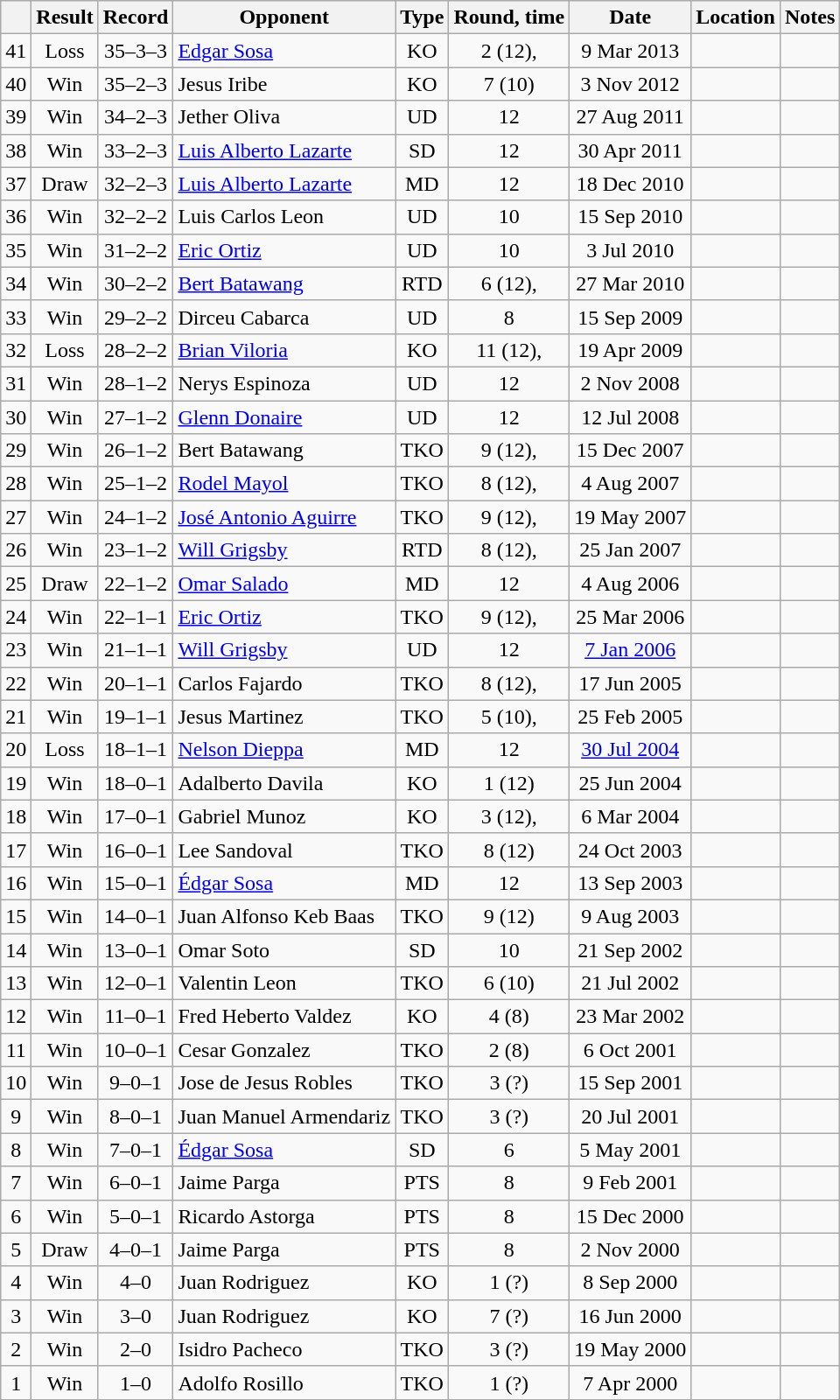<table class=wikitable style=text-align:center>
<tr>
<th></th>
<th>Result</th>
<th>Record</th>
<th>Opponent</th>
<th>Type</th>
<th>Round, time</th>
<th>Date</th>
<th>Location</th>
<th>Notes</th>
</tr>
<tr>
<td>41</td>
<td>Loss</td>
<td>35–3–3</td>
<td align=left><a href='#'>Edgar Sosa</a></td>
<td>KO</td>
<td>2 (12), </td>
<td>9 Mar 2013</td>
<td align=left></td>
<td align=left></td>
</tr>
<tr>
<td>40</td>
<td>Win</td>
<td>35–2–3</td>
<td align=left>Jesus Iribe</td>
<td>KO</td>
<td>7 (10)</td>
<td>3 Nov 2012</td>
<td align=left></td>
<td align=left></td>
</tr>
<tr>
<td>39</td>
<td>Win</td>
<td>34–2–3</td>
<td align=left>Jether Oliva</td>
<td>UD</td>
<td>12</td>
<td>27 Aug 2011</td>
<td align=left></td>
<td align=left></td>
</tr>
<tr>
<td>38</td>
<td>Win</td>
<td>33–2–3</td>
<td align=left><a href='#'>Luis Alberto Lazarte</a></td>
<td>SD</td>
<td>12</td>
<td>30 Apr 2011</td>
<td align=left></td>
<td align=left></td>
</tr>
<tr>
<td>37</td>
<td>Draw</td>
<td>32–2–3</td>
<td align=left><a href='#'>Luis Alberto Lazarte</a></td>
<td>MD</td>
<td>12</td>
<td>18 Dec 2010</td>
<td align=left></td>
<td align=left></td>
</tr>
<tr>
<td>36</td>
<td>Win</td>
<td>32–2–2</td>
<td align=left>Luis Carlos Leon</td>
<td>UD</td>
<td>10</td>
<td>15 Sep 2010</td>
<td align=left></td>
<td align=left></td>
</tr>
<tr>
<td>35</td>
<td>Win</td>
<td>31–2–2</td>
<td align=left><a href='#'>Eric Ortiz</a></td>
<td>UD</td>
<td>10</td>
<td>3 Jul 2010</td>
<td align=left></td>
<td align=left></td>
</tr>
<tr>
<td>34</td>
<td>Win</td>
<td>30–2–2</td>
<td align=left><a href='#'>Bert Batawang</a></td>
<td>RTD</td>
<td>6 (12), </td>
<td>27 Mar 2010</td>
<td align=left></td>
<td align=left></td>
</tr>
<tr>
<td>33</td>
<td>Win</td>
<td>29–2–2</td>
<td align=left>Dirceu Cabarca</td>
<td>UD</td>
<td>8</td>
<td>15 Sep 2009</td>
<td align=left></td>
<td align=left></td>
</tr>
<tr>
<td>32</td>
<td>Loss</td>
<td>28–2–2</td>
<td align=left><a href='#'>Brian Viloria</a></td>
<td>KO</td>
<td>11 (12), </td>
<td>19 Apr 2009</td>
<td align=left></td>
<td align=left></td>
</tr>
<tr>
<td>31</td>
<td>Win</td>
<td>28–1–2</td>
<td align=left>Nerys Espinoza</td>
<td>UD</td>
<td>12</td>
<td>2 Nov 2008</td>
<td align=left></td>
<td align=left></td>
</tr>
<tr>
<td>30</td>
<td>Win</td>
<td>27–1–2</td>
<td align=left><a href='#'>Glenn Donaire</a></td>
<td>UD</td>
<td>12</td>
<td>12 Jul 2008</td>
<td align=left></td>
<td align=left></td>
</tr>
<tr>
<td>29</td>
<td>Win</td>
<td>26–1–2</td>
<td align=left>Bert Batawang</td>
<td>TKO</td>
<td>9 (12), </td>
<td>15 Dec 2007</td>
<td align=left></td>
<td align=left></td>
</tr>
<tr>
<td>28</td>
<td>Win</td>
<td>25–1–2</td>
<td align=left><a href='#'>Rodel Mayol</a></td>
<td>TKO</td>
<td>8 (12), </td>
<td>4 Aug 2007</td>
<td align=left></td>
<td align=left></td>
</tr>
<tr>
<td>27</td>
<td>Win</td>
<td>24–1–2</td>
<td align=left><a href='#'>José Antonio Aguirre</a></td>
<td>TKO</td>
<td>9 (12), </td>
<td>19 May 2007</td>
<td align=left></td>
<td align=left></td>
</tr>
<tr>
<td>26</td>
<td>Win</td>
<td>23–1–2</td>
<td align=left><a href='#'>Will Grigsby</a></td>
<td>RTD</td>
<td>8 (12), </td>
<td>25 Jan 2007</td>
<td align=left></td>
<td align=left></td>
</tr>
<tr>
<td>25</td>
<td>Draw</td>
<td>22–1–2</td>
<td align=left><a href='#'>Omar Salado</a></td>
<td>MD</td>
<td>12</td>
<td>4 Aug 2006</td>
<td align=left></td>
<td align=left></td>
</tr>
<tr>
<td>24</td>
<td>Win</td>
<td>22–1–1</td>
<td align=left><a href='#'>Eric Ortiz</a></td>
<td>TKO</td>
<td>9 (12), </td>
<td>25 Mar 2006</td>
<td align=left></td>
<td align=left></td>
</tr>
<tr>
<td>23</td>
<td>Win</td>
<td>21–1–1</td>
<td align=left><a href='#'>Will Grigsby</a></td>
<td>UD</td>
<td>12</td>
<td><a href='#'>7 Jan 2006</a></td>
<td align=left></td>
<td align=left></td>
</tr>
<tr>
<td>22</td>
<td>Win</td>
<td>20–1–1</td>
<td align=left>Carlos Fajardo</td>
<td>TKO</td>
<td>8 (12), </td>
<td>17 Jun 2005</td>
<td align=left></td>
<td align=left></td>
</tr>
<tr>
<td>21</td>
<td>Win</td>
<td>19–1–1</td>
<td align=left>Jesus Martinez</td>
<td>TKO</td>
<td>5 (10), </td>
<td>25 Feb 2005</td>
<td align=left></td>
<td align=left></td>
</tr>
<tr>
<td>20</td>
<td>Loss</td>
<td>18–1–1</td>
<td align=left><a href='#'>Nelson Dieppa</a></td>
<td>MD</td>
<td>12</td>
<td><a href='#'>30 Jul 2004</a></td>
<td align=left></td>
<td align=left></td>
</tr>
<tr>
<td>19</td>
<td>Win</td>
<td>18–0–1</td>
<td align=left>Adalberto Davila</td>
<td>KO</td>
<td>1 (12)</td>
<td>25 Jun 2004</td>
<td align=left></td>
<td align=left></td>
</tr>
<tr>
<td>18</td>
<td>Win</td>
<td>17–0–1</td>
<td align=left>Gabriel Munoz</td>
<td>KO</td>
<td>3 (12), </td>
<td>6 Mar 2004</td>
<td align=left></td>
<td align=left></td>
</tr>
<tr>
<td>17</td>
<td>Win</td>
<td>16–0–1</td>
<td align=left>Lee Sandoval</td>
<td>TKO</td>
<td>8 (12)</td>
<td>24 Oct 2003</td>
<td align=left></td>
<td align=left></td>
</tr>
<tr>
<td>16</td>
<td>Win</td>
<td>15–0–1</td>
<td align=left><a href='#'>Édgar Sosa</a></td>
<td>MD</td>
<td>12</td>
<td>13 Sep 2003</td>
<td align=left></td>
<td align=left></td>
</tr>
<tr>
<td>15</td>
<td>Win</td>
<td>14–0–1</td>
<td align=left>Juan Alfonso Keb Baas</td>
<td>TKO</td>
<td>9 (12)</td>
<td>9 Aug 2003</td>
<td align=left></td>
<td align=left></td>
</tr>
<tr>
<td>14</td>
<td>Win</td>
<td>13–0–1</td>
<td align=left>Omar Soto</td>
<td>SD</td>
<td>10</td>
<td>21 Sep 2002</td>
<td align=left></td>
<td align=left></td>
</tr>
<tr>
<td>13</td>
<td>Win</td>
<td>12–0–1</td>
<td align=left>Valentin Leon</td>
<td>TKO</td>
<td>6 (10)</td>
<td>21 Jul 2002</td>
<td align=left></td>
<td align=left></td>
</tr>
<tr>
<td>12</td>
<td>Win</td>
<td>11–0–1</td>
<td align=left>Fred Heberto Valdez</td>
<td>KO</td>
<td>4 (8)</td>
<td>23 Mar 2002</td>
<td align=left></td>
<td align=left></td>
</tr>
<tr>
<td>11</td>
<td>Win</td>
<td>10–0–1</td>
<td align=left>Cesar Gonzalez</td>
<td>TKO</td>
<td>2 (8)</td>
<td>6 Oct 2001</td>
<td align=left></td>
<td align=left></td>
</tr>
<tr>
<td>10</td>
<td>Win</td>
<td>9–0–1</td>
<td align=left>Jose de Jesus Robles</td>
<td>TKO</td>
<td>3 (?)</td>
<td>15 Sep 2001</td>
<td align=left></td>
<td align=left></td>
</tr>
<tr>
<td>9</td>
<td>Win</td>
<td>8–0–1</td>
<td align=left>Juan Manuel Armendariz</td>
<td>TKO</td>
<td>3 (?)</td>
<td>20 Jul 2001</td>
<td align=left></td>
<td align=left></td>
</tr>
<tr>
<td>8</td>
<td>Win</td>
<td>7–0–1</td>
<td align=left><a href='#'>Édgar Sosa</a></td>
<td>SD</td>
<td>6</td>
<td>5 May 2001</td>
<td align=left></td>
<td align=left></td>
</tr>
<tr>
<td>7</td>
<td>Win</td>
<td>6–0–1</td>
<td align=left>Jaime Parga</td>
<td>PTS</td>
<td>8</td>
<td>9 Feb 2001</td>
<td align=left></td>
<td align=left></td>
</tr>
<tr>
<td>6</td>
<td>Win</td>
<td>5–0–1</td>
<td align=left>Ricardo Astorga</td>
<td>PTS</td>
<td>8</td>
<td>15 Dec 2000</td>
<td align=left></td>
<td align=left></td>
</tr>
<tr>
<td>5</td>
<td>Draw</td>
<td>4–0–1</td>
<td align=left>Jaime Parga</td>
<td>PTS</td>
<td>8</td>
<td>2 Nov 2000</td>
<td align=left></td>
<td align=left></td>
</tr>
<tr>
<td>4</td>
<td>Win</td>
<td>4–0</td>
<td align=left>Juan Rodriguez</td>
<td>KO</td>
<td>1 (?)</td>
<td>8 Sep 2000</td>
<td align=left></td>
<td align=left></td>
</tr>
<tr>
<td>3</td>
<td>Win</td>
<td>3–0</td>
<td align=left>Juan Rodriguez</td>
<td>KO</td>
<td>7 (?)</td>
<td>16 Jun 2000</td>
<td align=left></td>
<td align=left></td>
</tr>
<tr>
<td>2</td>
<td>Win</td>
<td>2–0</td>
<td align=left>Isidro Pacheco</td>
<td>TKO</td>
<td>3 (?)</td>
<td>19 May 2000</td>
<td align=left></td>
<td align=left></td>
</tr>
<tr>
<td>1</td>
<td>Win</td>
<td>1–0</td>
<td align=left>Adolfo Rosillo</td>
<td>TKO</td>
<td>1 (?)</td>
<td>7 Apr 2000</td>
<td align=left></td>
<td align=left></td>
</tr>
</table>
